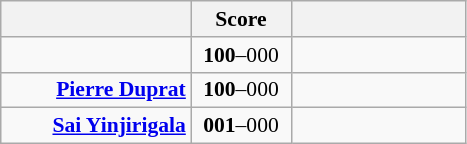<table class="wikitable" style="text-align: center; font-size:90% ">
<tr>
<th align="right" width="120"></th>
<th width="60">Score</th>
<th align="left" width="110"></th>
</tr>
<tr>
<td align=right></td>
<td align=center><strong>100</strong>–000</td>
<td align=left></td>
</tr>
<tr>
<td align=right><strong><a href='#'>Pierre Duprat</a> </strong></td>
<td align=center><strong>100</strong>–000</td>
<td align=left></td>
</tr>
<tr>
<td align=right><strong><a href='#'>Sai Yinjirigala</a> </strong></td>
<td align=center><strong>001</strong>–000</td>
<td align=left></td>
</tr>
</table>
